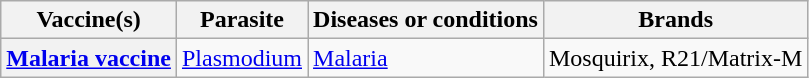<table class="wikitable sortable plainrowheaders" border="1">
<tr>
<th>Vaccine(s)</th>
<th>Parasite</th>
<th>Diseases or conditions</th>
<th class="unsortable">Brands</th>
</tr>
<tr>
<th scope="row"><a href='#'>Malaria vaccine</a></th>
<td><a href='#'>Plasmodium</a></td>
<td><a href='#'>Malaria</a></td>
<td>Mosquirix, R21/Matrix-M</td>
</tr>
</table>
